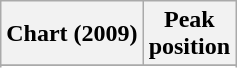<table class="wikitable sortable">
<tr>
<th>Chart (2009)</th>
<th>Peak<br>position</th>
</tr>
<tr>
</tr>
<tr>
</tr>
<tr>
</tr>
</table>
